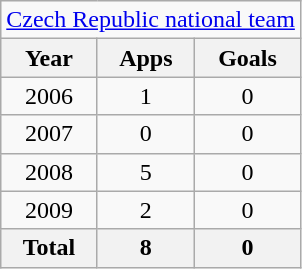<table class="wikitable" style="text-align:center">
<tr>
<td colspan="3"><a href='#'>Czech Republic national team</a></td>
</tr>
<tr>
<th>Year</th>
<th>Apps</th>
<th>Goals</th>
</tr>
<tr>
<td>2006</td>
<td>1</td>
<td>0</td>
</tr>
<tr>
<td>2007</td>
<td>0</td>
<td>0</td>
</tr>
<tr>
<td>2008</td>
<td>5</td>
<td>0</td>
</tr>
<tr>
<td>2009</td>
<td>2</td>
<td>0</td>
</tr>
<tr>
<th>Total</th>
<th>8</th>
<th>0</th>
</tr>
</table>
